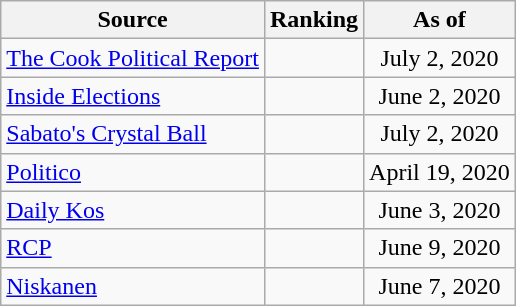<table class="wikitable" style="text-align:center">
<tr>
<th>Source</th>
<th>Ranking</th>
<th>As of</th>
</tr>
<tr>
<td align=left><a href='#'>The Cook Political Report</a></td>
<td></td>
<td>July 2, 2020</td>
</tr>
<tr>
<td align=left><a href='#'>Inside Elections</a></td>
<td></td>
<td>June 2, 2020</td>
</tr>
<tr>
<td align=left><a href='#'>Sabato's Crystal Ball</a></td>
<td></td>
<td>July 2, 2020</td>
</tr>
<tr>
<td align="left"><a href='#'>Politico</a></td>
<td></td>
<td>April 19, 2020</td>
</tr>
<tr>
<td align="left"><a href='#'>Daily Kos</a></td>
<td></td>
<td>June 3, 2020</td>
</tr>
<tr>
<td align="left"><a href='#'>RCP</a></td>
<td></td>
<td>June 9, 2020</td>
</tr>
<tr>
<td align="left"><a href='#'>Niskanen</a></td>
<td></td>
<td>June 7, 2020</td>
</tr>
</table>
